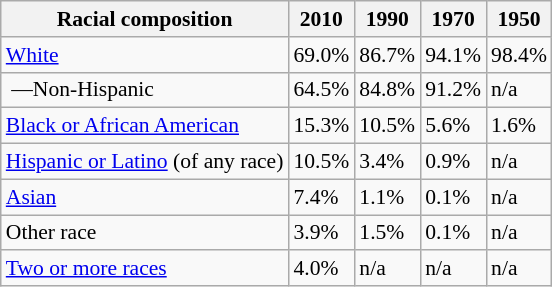<table class="wikitable sortable collapsible" style="font-size: 90%;">
<tr>
<th>Racial composition</th>
<th>2010</th>
<th>1990</th>
<th>1970</th>
<th>1950</th>
</tr>
<tr>
<td><a href='#'>White</a></td>
<td>69.0%</td>
<td>86.7%</td>
<td>94.1%</td>
<td>98.4%</td>
</tr>
<tr>
<td> —Non-Hispanic</td>
<td>64.5%</td>
<td>84.8%</td>
<td>91.2%</td>
<td>n/a</td>
</tr>
<tr>
<td><a href='#'>Black or African American</a></td>
<td>15.3%</td>
<td>10.5%</td>
<td>5.6%</td>
<td>1.6%</td>
</tr>
<tr>
<td><a href='#'>Hispanic or Latino</a> (of any race)</td>
<td>10.5%</td>
<td>3.4%</td>
<td>0.9%</td>
<td>n/a</td>
</tr>
<tr>
<td><a href='#'>Asian</a></td>
<td>7.4%</td>
<td>1.1%</td>
<td>0.1%</td>
<td>n/a</td>
</tr>
<tr>
<td>Other race</td>
<td>3.9%</td>
<td>1.5%</td>
<td>0.1%</td>
<td>n/a</td>
</tr>
<tr>
<td><a href='#'>Two or more races</a></td>
<td>4.0%</td>
<td>n/a</td>
<td>n/a</td>
<td>n/a</td>
</tr>
</table>
